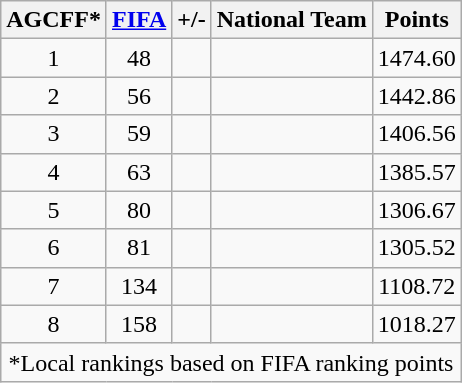<table class="wikitable" style="text-align: center;">
<tr>
<th>AGCFF*</th>
<th><a href='#'>FIFA</a></th>
<th>+/-</th>
<th>National Team</th>
<th>Points</th>
</tr>
<tr>
<td>1</td>
<td>48</td>
<td></td>
<td align=left></td>
<td>1474.60</td>
</tr>
<tr>
<td>2</td>
<td>56</td>
<td></td>
<td align=left></td>
<td>1442.86</td>
</tr>
<tr>
<td>3</td>
<td>59</td>
<td></td>
<td align=left></td>
<td>1406.56</td>
</tr>
<tr>
<td>4</td>
<td>63</td>
<td></td>
<td align=left></td>
<td>1385.57</td>
</tr>
<tr>
<td>5</td>
<td>80</td>
<td></td>
<td align=left></td>
<td>1306.67</td>
</tr>
<tr>
<td>6</td>
<td>81</td>
<td></td>
<td align=left></td>
<td>1305.52</td>
</tr>
<tr>
<td>7</td>
<td>134</td>
<td></td>
<td align=left></td>
<td>1108.72</td>
</tr>
<tr>
<td>8</td>
<td>158</td>
<td></td>
<td align=left></td>
<td>1018.27</td>
</tr>
<tr>
<td colspan=5>*Local rankings based on FIFA ranking points</td>
</tr>
</table>
